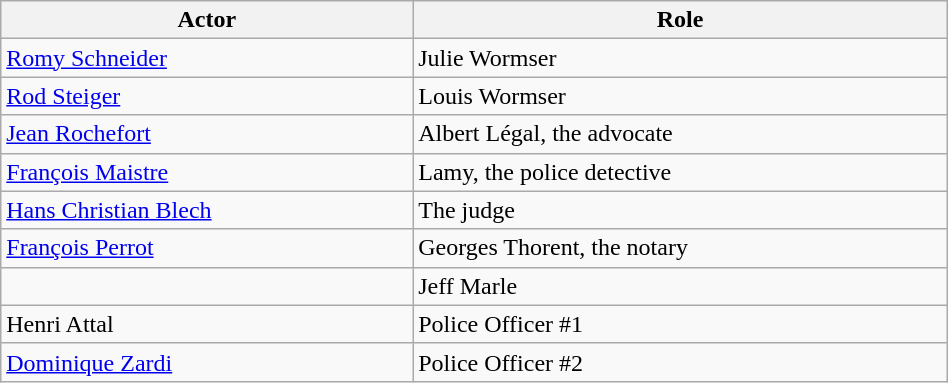<table class="wikitable" style="width:50%;">
<tr ">
<th>Actor</th>
<th>Role</th>
</tr>
<tr>
<td><a href='#'>Romy Schneider</a></td>
<td>Julie Wormser</td>
</tr>
<tr>
<td><a href='#'>Rod Steiger</a></td>
<td>Louis Wormser</td>
</tr>
<tr>
<td><a href='#'>Jean Rochefort</a></td>
<td>Albert Légal, the advocate</td>
</tr>
<tr>
<td><a href='#'>François Maistre</a></td>
<td>Lamy, the police detective</td>
</tr>
<tr>
<td><a href='#'>Hans Christian Blech</a></td>
<td>The judge</td>
</tr>
<tr>
<td><a href='#'>François Perrot</a></td>
<td>Georges Thorent, the notary</td>
</tr>
<tr>
<td></td>
<td>Jeff Marle</td>
</tr>
<tr>
<td>Henri Attal</td>
<td>Police Officer #1</td>
</tr>
<tr>
<td><a href='#'>Dominique Zardi</a></td>
<td>Police Officer #2</td>
</tr>
</table>
